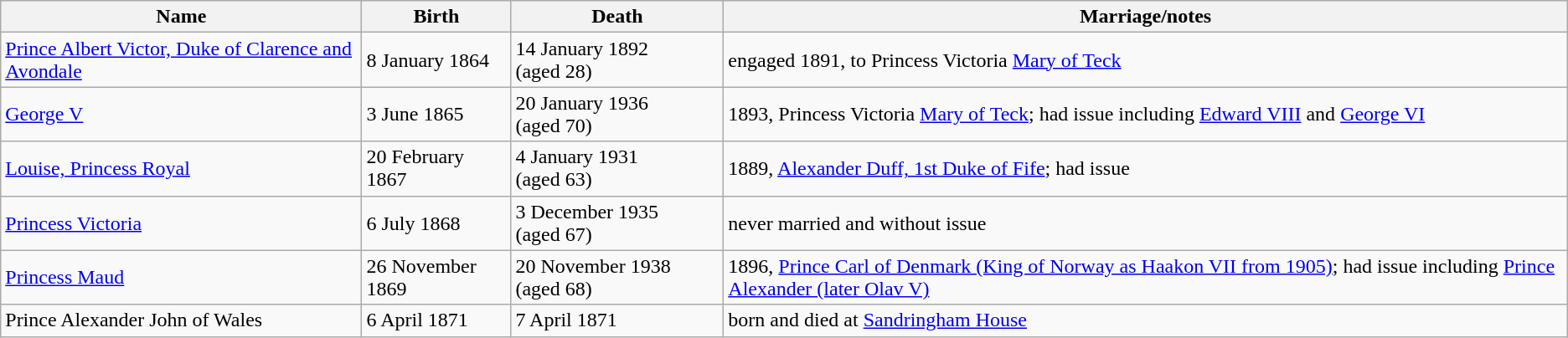<table class="wikitable">
<tr>
<th>Name</th>
<th>Birth</th>
<th>Death</th>
<th>Marriage/notes</th>
</tr>
<tr>
<td><a href='#'>Prince Albert Victor, Duke of Clarence and Avondale</a></td>
<td>8 January 1864</td>
<td>14 January 1892 (aged 28)</td>
<td>engaged 1891, to Princess Victoria <a href='#'>Mary of Teck</a></td>
</tr>
<tr>
<td><a href='#'>George&nbsp;V</a></td>
<td>3 June 1865</td>
<td>20 January 1936 (aged 70)</td>
<td>1893, Princess Victoria <a href='#'>Mary of Teck</a>; had issue including <a href='#'>Edward&nbsp;VIII</a> and <a href='#'>George&nbsp;VI</a></td>
</tr>
<tr>
<td><a href='#'>Louise, Princess Royal</a></td>
<td>20 February 1867</td>
<td>4 January 1931 (aged 63)</td>
<td>1889, <a href='#'>Alexander Duff, 1st Duke of Fife</a>; had issue</td>
</tr>
<tr>
<td><a href='#'>Princess Victoria</a></td>
<td>6 July 1868</td>
<td>3 December 1935 (aged 67)</td>
<td>never married and without issue</td>
</tr>
<tr>
<td><a href='#'>Princess Maud</a></td>
<td>26 November 1869</td>
<td>20 November 1938 (aged 68)</td>
<td>1896, <a href='#'>Prince Carl of Denmark (King of Norway as Haakon VII from 1905)</a>; had issue including <a href='#'>Prince Alexander (later Olav V)</a></td>
</tr>
<tr>
<td>Prince Alexander John of Wales</td>
<td>6 April 1871</td>
<td>7 April 1871</td>
<td>born and died at <a href='#'>Sandringham House</a></td>
</tr>
</table>
